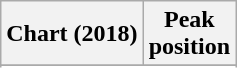<table class="wikitable sortable plainrowheaders" style="text-align:center">
<tr>
<th>Chart (2018)</th>
<th>Peak<br> position</th>
</tr>
<tr>
</tr>
<tr>
</tr>
</table>
